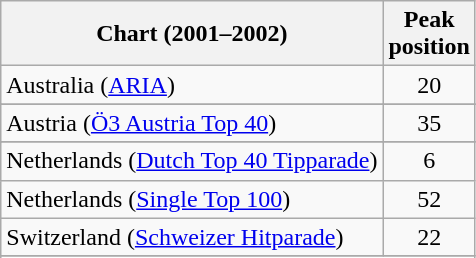<table class="wikitable sortable">
<tr>
<th>Chart (2001–2002)</th>
<th>Peak<br>position</th>
</tr>
<tr>
<td>Australia (<a href='#'>ARIA</a>)</td>
<td align="center">20</td>
</tr>
<tr>
</tr>
<tr>
<td>Austria (<a href='#'>Ö3 Austria Top 40</a>)</td>
<td align="center">35</td>
</tr>
<tr>
</tr>
<tr>
<td>Netherlands (<a href='#'>Dutch Top 40 Tipparade</a>)</td>
<td align="center">6</td>
</tr>
<tr>
<td>Netherlands (<a href='#'>Single Top 100</a>)</td>
<td align="center">52</td>
</tr>
<tr>
<td>Switzerland (<a href='#'>Schweizer Hitparade</a>)</td>
<td align="center">22</td>
</tr>
<tr>
</tr>
<tr>
</tr>
<tr>
</tr>
<tr>
</tr>
</table>
